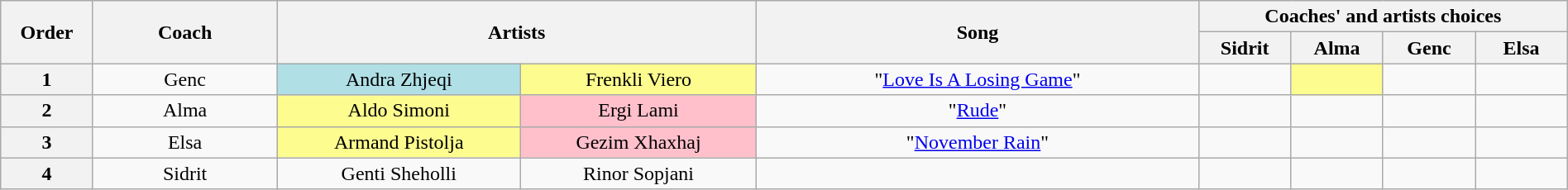<table class="wikitable" style="text-align:center; width:100%;">
<tr>
<th scope="col" style="width:05%;" rowspan="2">Order</th>
<th scope="col" style="width:10%;" rowspan="2">Coach</th>
<th scope="col" style="width:26%;" colspan="2" rowspan="2">Artists</th>
<th scope="col" style="width:24%;" rowspan="2">Song</th>
<th scope="col" style="width:20%;" colspan="4">Coaches' and artists choices</th>
</tr>
<tr>
<th style="width:05%;">Sidrit</th>
<th style="width:05%;">Alma</th>
<th style="width:05%;">Genc</th>
<th style="width:05%;">Elsa</th>
</tr>
<tr>
<th scope="col">1</th>
<td>Genc</td>
<td style="background:#b0e0e6;text-align:center;">Andra Zhjeqi</td>
<td style="background:#fdfc8f;text-align:center;">Frenkli Viero</td>
<td>"<a href='#'>Love Is A Losing Game</a>"</td>
<td></td>
<td style="background:#fdfc8f;"><strong></strong></td>
<td></td>
<td></td>
</tr>
<tr>
<th scope="col">2</th>
<td>Alma</td>
<td style="background:#fdfc8f;text-align:center;">Aldo Simoni</td>
<td style="background:pink;text-align:center;">Ergi Lami</td>
<td>"<a href='#'>Rude</a>"</td>
<td></td>
<td></td>
<td></td>
<td></td>
</tr>
<tr>
<th scope="col">3</th>
<td>Elsa</td>
<td style="background:#fdfc8f;text-align:center;">Armand Pistolja</td>
<td style="background:pink;text-align:center;">Gezim Xhaxhaj</td>
<td>"<a href='#'>November Rain</a>"</td>
<td></td>
<td></td>
<td></td>
<td></td>
</tr>
<tr>
<th scope="col">4</th>
<td>Sidrit</td>
<td>Genti Sheholli</td>
<td>Rinor Sopjani</td>
<td></td>
<td></td>
<td></td>
<td></td>
<td></td>
</tr>
</table>
